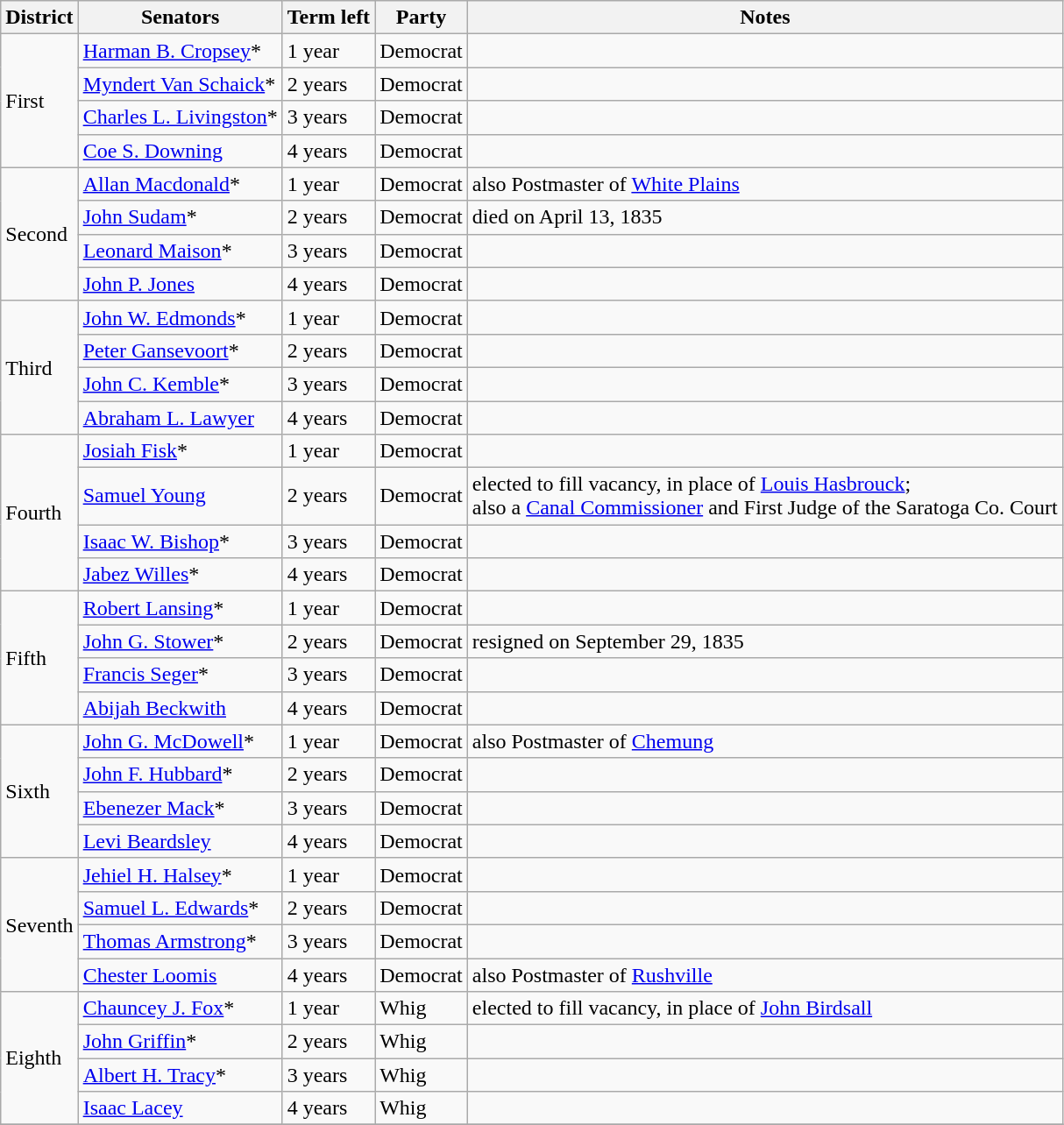<table class=wikitable>
<tr>
<th>District</th>
<th>Senators</th>
<th>Term left</th>
<th>Party</th>
<th>Notes</th>
</tr>
<tr>
<td rowspan="4">First</td>
<td><a href='#'>Harman B. Cropsey</a>*</td>
<td>1 year</td>
<td>Democrat</td>
<td></td>
</tr>
<tr>
<td><a href='#'>Myndert Van Schaick</a>*</td>
<td>2 years</td>
<td>Democrat</td>
<td></td>
</tr>
<tr>
<td><a href='#'>Charles L. Livingston</a>*</td>
<td>3 years</td>
<td>Democrat</td>
<td></td>
</tr>
<tr>
<td><a href='#'>Coe S. Downing</a></td>
<td>4 years</td>
<td>Democrat</td>
<td></td>
</tr>
<tr>
<td rowspan="4">Second</td>
<td><a href='#'>Allan Macdonald</a>*</td>
<td>1 year</td>
<td>Democrat</td>
<td>also Postmaster of <a href='#'>White Plains</a></td>
</tr>
<tr>
<td><a href='#'>John Sudam</a>*</td>
<td>2 years</td>
<td>Democrat</td>
<td>died on April 13, 1835</td>
</tr>
<tr>
<td><a href='#'>Leonard Maison</a>*</td>
<td>3 years</td>
<td>Democrat</td>
<td></td>
</tr>
<tr>
<td><a href='#'>John P. Jones</a></td>
<td>4 years</td>
<td>Democrat</td>
<td></td>
</tr>
<tr>
<td rowspan="4">Third</td>
<td><a href='#'>John W. Edmonds</a>*</td>
<td>1 year</td>
<td>Democrat</td>
<td></td>
</tr>
<tr>
<td><a href='#'>Peter Gansevoort</a>*</td>
<td>2 years</td>
<td>Democrat</td>
<td></td>
</tr>
<tr>
<td><a href='#'>John C. Kemble</a>*</td>
<td>3 years</td>
<td>Democrat</td>
<td></td>
</tr>
<tr>
<td><a href='#'>Abraham L. Lawyer</a></td>
<td>4 years</td>
<td>Democrat</td>
<td></td>
</tr>
<tr>
<td rowspan="4">Fourth</td>
<td><a href='#'>Josiah Fisk</a>*</td>
<td>1 year</td>
<td>Democrat</td>
<td></td>
</tr>
<tr>
<td><a href='#'>Samuel Young</a></td>
<td>2 years</td>
<td>Democrat</td>
<td>elected to fill vacancy, in place of <a href='#'>Louis Hasbrouck</a>; <br>also a <a href='#'>Canal Commissioner</a> and First Judge of the Saratoga Co. Court</td>
</tr>
<tr>
<td><a href='#'>Isaac W. Bishop</a>*</td>
<td>3 years</td>
<td>Democrat</td>
<td></td>
</tr>
<tr>
<td><a href='#'>Jabez Willes</a>*</td>
<td>4 years</td>
<td>Democrat</td>
<td></td>
</tr>
<tr>
<td rowspan="4">Fifth</td>
<td><a href='#'>Robert Lansing</a>*</td>
<td>1 year</td>
<td>Democrat</td>
<td></td>
</tr>
<tr>
<td><a href='#'>John G. Stower</a>*</td>
<td>2 years</td>
<td>Democrat</td>
<td>resigned on September 29, 1835</td>
</tr>
<tr>
<td><a href='#'>Francis Seger</a>*</td>
<td>3 years</td>
<td>Democrat</td>
<td></td>
</tr>
<tr>
<td><a href='#'>Abijah Beckwith</a></td>
<td>4 years</td>
<td>Democrat</td>
<td></td>
</tr>
<tr>
<td rowspan="4">Sixth</td>
<td><a href='#'>John G. McDowell</a>*</td>
<td>1 year</td>
<td>Democrat</td>
<td>also Postmaster of <a href='#'>Chemung</a></td>
</tr>
<tr>
<td><a href='#'>John F. Hubbard</a>*</td>
<td>2 years</td>
<td>Democrat</td>
<td></td>
</tr>
<tr>
<td><a href='#'>Ebenezer Mack</a>*</td>
<td>3 years</td>
<td>Democrat</td>
<td></td>
</tr>
<tr>
<td><a href='#'>Levi Beardsley</a></td>
<td>4 years</td>
<td>Democrat</td>
<td></td>
</tr>
<tr>
<td rowspan="4">Seventh</td>
<td><a href='#'>Jehiel H. Halsey</a>*</td>
<td>1 year</td>
<td>Democrat</td>
<td></td>
</tr>
<tr>
<td><a href='#'>Samuel L. Edwards</a>*</td>
<td>2 years</td>
<td>Democrat</td>
<td></td>
</tr>
<tr>
<td><a href='#'>Thomas Armstrong</a>*</td>
<td>3 years</td>
<td>Democrat</td>
<td></td>
</tr>
<tr>
<td><a href='#'>Chester Loomis</a></td>
<td>4 years</td>
<td>Democrat</td>
<td>also Postmaster of <a href='#'>Rushville</a></td>
</tr>
<tr>
<td rowspan="4">Eighth</td>
<td><a href='#'>Chauncey J. Fox</a>*</td>
<td>1 year</td>
<td>Whig</td>
<td>elected to fill vacancy, in place of <a href='#'>John Birdsall</a></td>
</tr>
<tr>
<td><a href='#'>John Griffin</a>*</td>
<td>2 years</td>
<td>Whig</td>
<td></td>
</tr>
<tr>
<td><a href='#'>Albert H. Tracy</a>*</td>
<td>3 years</td>
<td>Whig</td>
<td></td>
</tr>
<tr>
<td><a href='#'>Isaac Lacey</a></td>
<td>4 years</td>
<td>Whig</td>
<td></td>
</tr>
<tr>
</tr>
</table>
